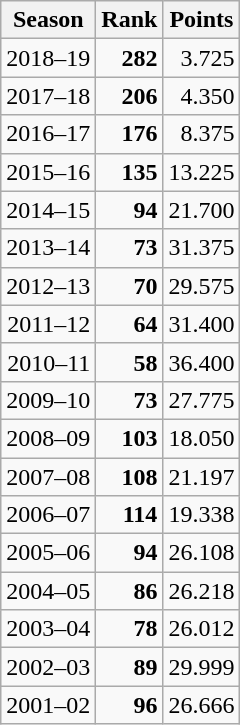<table class="wikitable" style="text-align: right;">
<tr>
<th>Season</th>
<th>Rank</th>
<th>Points</th>
</tr>
<tr>
<td>2018–19</td>
<td> <strong>282</strong></td>
<td>3.725</td>
</tr>
<tr>
<td>2017–18</td>
<td> <strong>206</strong></td>
<td>4.350</td>
</tr>
<tr>
<td>2016–17</td>
<td> <strong>176</strong></td>
<td>8.375</td>
</tr>
<tr>
<td>2015–16</td>
<td> <strong>135</strong></td>
<td>13.225</td>
</tr>
<tr>
<td>2014–15</td>
<td> <strong>94</strong></td>
<td>21.700</td>
</tr>
<tr>
<td>2013–14</td>
<td> <strong>73</strong></td>
<td>31.375</td>
</tr>
<tr>
<td>2012–13</td>
<td> <strong>70</strong></td>
<td>29.575</td>
</tr>
<tr>
<td>2011–12</td>
<td> <strong>64</strong></td>
<td>31.400</td>
</tr>
<tr>
<td>2010–11</td>
<td> <strong>58</strong></td>
<td>36.400</td>
</tr>
<tr>
<td>2009–10</td>
<td> <strong>73</strong></td>
<td>27.775</td>
</tr>
<tr>
<td>2008–09</td>
<td> <strong>103</strong></td>
<td>18.050</td>
</tr>
<tr>
<td>2007–08</td>
<td> <strong>108</strong></td>
<td>21.197</td>
</tr>
<tr>
<td>2006–07</td>
<td> <strong>114</strong></td>
<td>19.338</td>
</tr>
<tr>
<td>2005–06</td>
<td> <strong>94</strong></td>
<td>26.108</td>
</tr>
<tr>
<td>2004–05</td>
<td> <strong>86</strong></td>
<td>26.218</td>
</tr>
<tr>
<td>2003–04</td>
<td> <strong>78</strong></td>
<td>26.012</td>
</tr>
<tr>
<td>2002–03</td>
<td> <strong>89</strong></td>
<td>29.999</td>
</tr>
<tr>
<td>2001–02</td>
<td> <strong>96</strong></td>
<td>26.666</td>
</tr>
</table>
